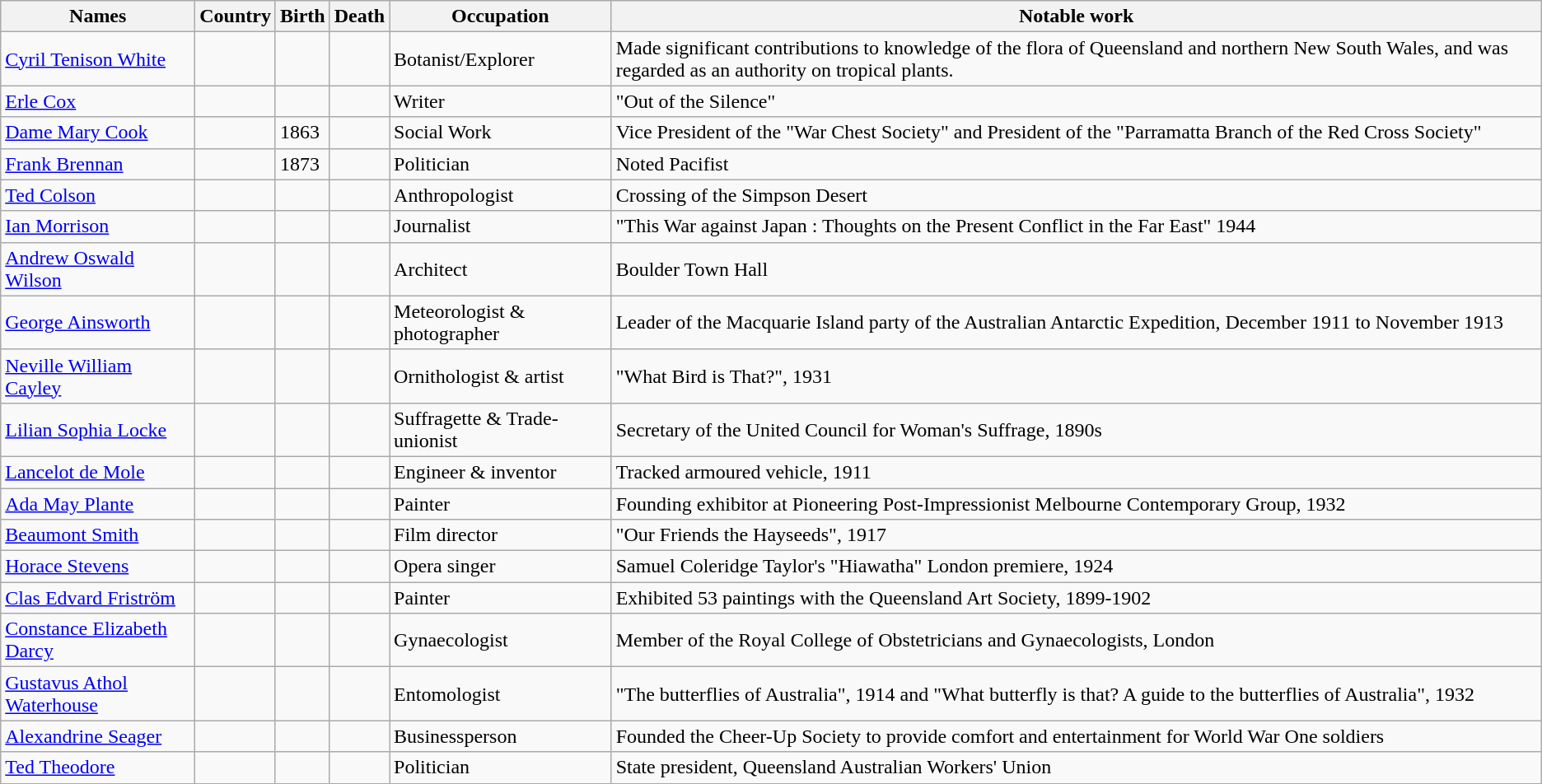<table class="wikitable sortable" border="1" style="border-spacing:0 style="width:100%">
<tr>
<th>Names</th>
<th>Country</th>
<th>Birth</th>
<th>Death</th>
<th>Occupation</th>
<th>Notable work</th>
</tr>
<tr>
<td><a href='#'>Cyril Tenison White</a></td>
<td></td>
<td></td>
<td></td>
<td>Botanist/Explorer</td>
<td>Made significant contributions to knowledge of the flora of Queensland and northern New South Wales, and was regarded as an authority on tropical plants.</td>
</tr>
<tr>
<td><a href='#'>Erle Cox</a></td>
<td></td>
<td></td>
<td></td>
<td>Writer</td>
<td>"Out of the Silence"</td>
</tr>
<tr>
<td><a href='#'>Dame Mary Cook</a></td>
<td></td>
<td>1863</td>
<td></td>
<td>Social Work</td>
<td>Vice President of the "War Chest Society" and President of the "Parramatta Branch of the Red Cross Society"</td>
</tr>
<tr>
<td><a href='#'>Frank Brennan</a></td>
<td></td>
<td>1873</td>
<td></td>
<td>Politician</td>
<td>Noted Pacifist</td>
</tr>
<tr>
<td><a href='#'>Ted Colson</a></td>
<td></td>
<td></td>
<td></td>
<td>Anthropologist</td>
<td>Crossing of the Simpson Desert</td>
</tr>
<tr>
<td><a href='#'>Ian Morrison</a></td>
<td></td>
<td></td>
<td></td>
<td>Journalist</td>
<td>"This War against Japan : Thoughts on the Present Conflict in the Far East" 1944</td>
</tr>
<tr>
<td><a href='#'>Andrew Oswald Wilson</a></td>
<td></td>
<td></td>
<td></td>
<td>Architect</td>
<td>Boulder Town Hall</td>
</tr>
<tr>
<td><a href='#'>George Ainsworth</a></td>
<td></td>
<td></td>
<td></td>
<td>Meteorologist & photographer</td>
<td>Leader of the Macquarie Island party of the Australian Antarctic Expedition, December 1911 to November 1913</td>
</tr>
<tr>
<td><a href='#'>Neville William Cayley</a></td>
<td></td>
<td></td>
<td></td>
<td>Ornithologist & artist</td>
<td>"What Bird is That?", 1931</td>
</tr>
<tr>
<td><a href='#'>Lilian Sophia Locke</a></td>
<td></td>
<td></td>
<td></td>
<td>Suffragette & Trade-unionist</td>
<td>Secretary of the United Council for Woman's Suffrage, 1890s</td>
</tr>
<tr>
<td><a href='#'>Lancelot de Mole</a></td>
<td></td>
<td></td>
<td></td>
<td>Engineer & inventor</td>
<td>Tracked armoured vehicle, 1911</td>
</tr>
<tr>
<td><a href='#'>Ada May Plante</a></td>
<td></td>
<td></td>
<td></td>
<td>Painter</td>
<td>Founding exhibitor at Pioneering Post-Impressionist Melbourne Contemporary Group, 1932</td>
</tr>
<tr>
<td><a href='#'>Beaumont Smith</a></td>
<td></td>
<td></td>
<td></td>
<td>Film director</td>
<td>"Our Friends the Hayseeds", 1917</td>
</tr>
<tr>
<td><a href='#'>Horace Stevens</a></td>
<td></td>
<td></td>
<td></td>
<td>Opera singer</td>
<td>Samuel Coleridge Taylor's "Hiawatha" London premiere, 1924</td>
</tr>
<tr>
<td><a href='#'>Clas Edvard Friström</a></td>
<td></td>
<td></td>
<td></td>
<td>Painter</td>
<td>Exhibited 53 paintings with the Queensland Art Society, 1899-1902</td>
</tr>
<tr>
<td><a href='#'>Constance Elizabeth Darcy</a></td>
<td></td>
<td></td>
<td></td>
<td>Gynaecologist</td>
<td>Member of the Royal College of Obstetricians and Gynaecologists, London</td>
</tr>
<tr>
<td><a href='#'>Gustavus Athol Waterhouse</a></td>
<td></td>
<td></td>
<td></td>
<td>Entomologist</td>
<td>"The butterflies of Australia", 1914 and "What butterfly is that? A guide to the butterflies of Australia", 1932</td>
</tr>
<tr>
<td><a href='#'>Alexandrine Seager</a></td>
<td></td>
<td></td>
<td></td>
<td>Businessperson</td>
<td>Founded the Cheer-Up Society to provide comfort and entertainment for World War One soldiers</td>
</tr>
<tr>
<td><a href='#'>Ted Theodore</a></td>
<td></td>
<td></td>
<td></td>
<td>Politician</td>
<td>State president, Queensland Australian Workers' Union</td>
</tr>
</table>
